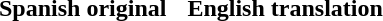<table cellpadding="6">
<tr>
<th>Spanish original</th>
<th>English translation</th>
</tr>
<tr style="vertical-align:top; white-space:nowrap;">
<td></td>
<td></td>
</tr>
</table>
